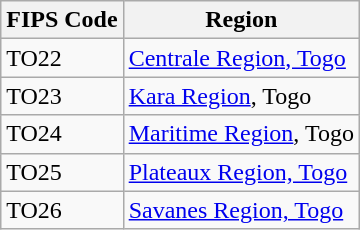<table class="wikitable">
<tr>
<th>FIPS Code</th>
<th>Region</th>
</tr>
<tr>
<td>TO22</td>
<td><a href='#'>Centrale Region, Togo</a></td>
</tr>
<tr>
<td>TO23</td>
<td><a href='#'>Kara Region</a>, Togo</td>
</tr>
<tr>
<td>TO24</td>
<td><a href='#'>Maritime Region</a>, Togo</td>
</tr>
<tr>
<td>TO25</td>
<td><a href='#'>Plateaux Region, Togo</a></td>
</tr>
<tr>
<td>TO26</td>
<td><a href='#'>Savanes Region, Togo</a></td>
</tr>
</table>
